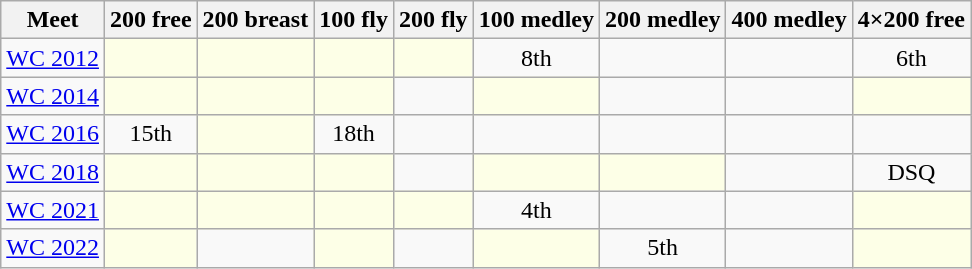<table class="sortable wikitable">
<tr>
<th>Meet</th>
<th class="unsortable">200 free</th>
<th class="unsortable">200 breast</th>
<th class="unsortable">100 fly</th>
<th class="unsortable">200 fly</th>
<th class="unsortable">100 medley</th>
<th class="unsortable">200 medley</th>
<th class="unsortable">400 medley</th>
<th class="unsortable">4×200 free</th>
</tr>
<tr>
<td><a href='#'>WC 2012</a></td>
<td style="background:#fdffe7"></td>
<td style="background:#fdffe7"></td>
<td style="background:#fdffe7"></td>
<td style="background:#fdffe7"></td>
<td align="center">8th</td>
<td align="center"></td>
<td align="center"></td>
<td align="center">6th</td>
</tr>
<tr>
<td><a href='#'>WC 2014</a></td>
<td style="background:#fdffe7"></td>
<td style="background:#fdffe7"></td>
<td style="background:#fdffe7"></td>
<td align="center"></td>
<td style="background:#fdffe7"></td>
<td align="center"></td>
<td align="center"></td>
<td style="background:#fdffe7"></td>
</tr>
<tr>
<td><a href='#'>WC 2016</a></td>
<td align="center">15th</td>
<td style="background:#fdffe7"></td>
<td align="center">18th</td>
<td align="center"></td>
<td align="center"></td>
<td align="center"></td>
<td align="center"></td>
<td align="center"></td>
</tr>
<tr>
<td><a href='#'>WC 2018</a></td>
<td style="background:#fdffe7"></td>
<td style="background:#fdffe7"></td>
<td style="background:#fdffe7"></td>
<td align="center"></td>
<td style="background:#fdffe7"></td>
<td style="background:#fdffe7"></td>
<td align="center"></td>
<td align="center">DSQ</td>
</tr>
<tr>
<td><a href='#'>WC 2021</a></td>
<td style="background:#fdffe7"></td>
<td style="background:#fdffe7"></td>
<td style="background:#fdffe7"></td>
<td style="background:#fdffe7"></td>
<td align="center">4th</td>
<td align="center"></td>
<td align="center"></td>
<td style="background:#fdffe7"></td>
</tr>
<tr>
<td><a href='#'>WC 2022</a></td>
<td style="background:#fdffe7"></td>
<td align="center"></td>
<td style="background:#fdffe7"></td>
<td align="center"></td>
<td style="background:#fdffe7"></td>
<td align="center">5th</td>
<td align="center"></td>
<td style="background:#fdffe7"></td>
</tr>
</table>
